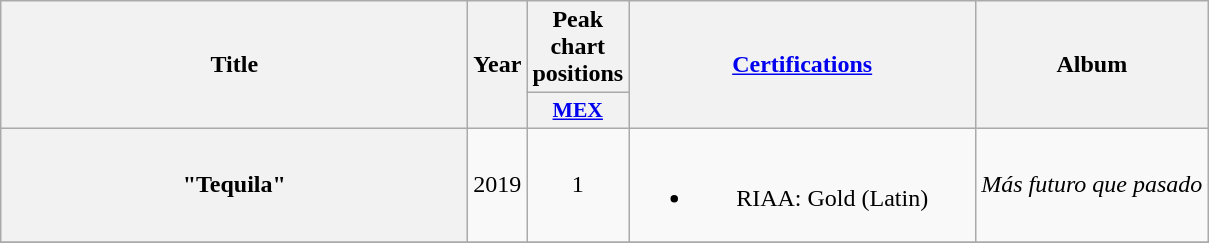<table class="wikitable plainrowheaders" style="text-align:center;">
<tr>
<th scope="col" rowspan="2" style="width:19em;">Title</th>
<th scope="col" rowspan="2">Year</th>
<th scope="col" colspan="1">Peak chart positions</th>
<th scope="col" rowspan="2" style="width:14em;"><a href='#'>Certifications</a></th>
<th scope="col" rowspan="2">Album</th>
</tr>
<tr>
<th scope="col" style="width:3em;font-size:90%;"><a href='#'>MEX</a><br></th>
</tr>
<tr>
<th scope="row">"Tequila"<br></th>
<td>2019</td>
<td>1</td>
<td><br><ul><li>RIAA: Gold (Latin)</li></ul></td>
<td><em>Más futuro que pasado</em></td>
</tr>
<tr>
</tr>
</table>
